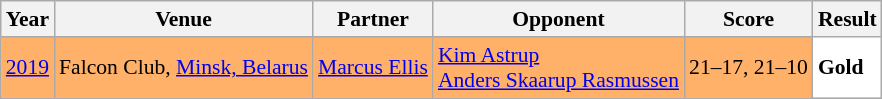<table class="sortable wikitable" style="font-size: 90%;">
<tr>
<th>Year</th>
<th>Venue</th>
<th>Partner</th>
<th>Opponent</th>
<th>Score</th>
<th>Result</th>
</tr>
<tr style="background:#FFB069">
<td align="center"><a href='#'>2019</a></td>
<td align="left">Falcon Club, <a href='#'>Minsk, Belarus</a></td>
<td align="left"> <a href='#'>Marcus Ellis</a></td>
<td align="left"> <a href='#'>Kim Astrup</a> <br>  <a href='#'>Anders Skaarup Rasmussen</a></td>
<td align="left">21–17, 21–10</td>
<td style="text-align:left; background:white"> <strong>Gold</strong></td>
</tr>
</table>
